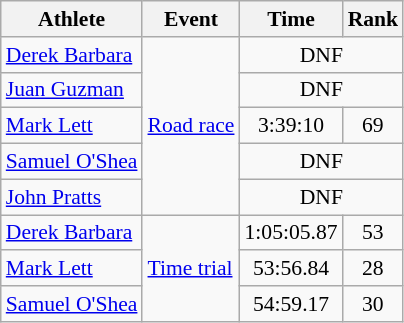<table class=wikitable style="font-size:90%;">
<tr>
<th>Athlete</th>
<th>Event</th>
<th>Time</th>
<th>Rank</th>
</tr>
<tr align=center>
<td align=left><a href='#'>Derek Barbara</a></td>
<td align=left rowspan=5><a href='#'>Road race</a></td>
<td colspan=2>DNF</td>
</tr>
<tr align=center>
<td align=left><a href='#'>Juan Guzman</a></td>
<td colspan=2>DNF</td>
</tr>
<tr align=center>
<td align=left><a href='#'>Mark Lett</a></td>
<td>3:39:10</td>
<td>69</td>
</tr>
<tr align=center>
<td align=left><a href='#'>Samuel O'Shea</a></td>
<td colspan=2>DNF</td>
</tr>
<tr align=center>
<td align=left><a href='#'>John Pratts</a></td>
<td colspan=2>DNF</td>
</tr>
<tr align=center>
<td align=left><a href='#'>Derek Barbara</a></td>
<td align=left rowspan=3><a href='#'>Time trial</a></td>
<td>1:05:05.87</td>
<td>53</td>
</tr>
<tr align=center>
<td align=left><a href='#'>Mark Lett</a></td>
<td>53:56.84</td>
<td>28</td>
</tr>
<tr align=center>
<td align=left><a href='#'>Samuel O'Shea</a></td>
<td>54:59.17</td>
<td>30</td>
</tr>
</table>
